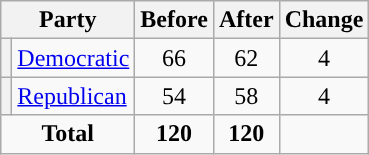<table class="wikitable" style="text-align:center;">
<tr>
<th colspan="2">Party</th>
<th>Before</th>
<th>After</th>
<th>Change</th>
</tr>
<tr>
<th style="background-color:"></th>
<td style="text-align:left;"><a href='#'>Democratic</a></td>
<td>66</td>
<td>62</td>
<td> 4</td>
</tr>
<tr>
<th style="background-color:"></th>
<td style="text-align:left;"><a href='#'>Republican</a></td>
<td>54</td>
<td>58</td>
<td> 4</td>
</tr>
<tr>
<td colspan="2"><strong>Total</strong></td>
<td><strong>120</strong></td>
<td><strong>120</strong></td>
<td></td>
</tr>
</table>
